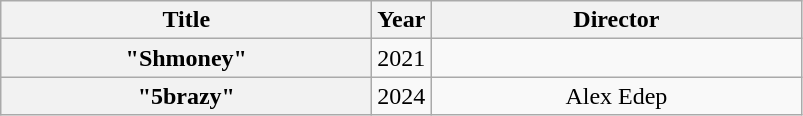<table class="wikitable plainrowheaders" style="text-align:center;">
<tr>
<th scope="col" style="width:15em;">Title</th>
<th scope="col" style="width:1em;">Year</th>
<th scope="col" style="width:15em;">Director</th>
</tr>
<tr>
<th scope="row">"Shmoney"<br></th>
<td>2021</td>
<td></td>
</tr>
<tr>
<th scope="row">"5brazy"<br></th>
<td>2024</td>
<td>Alex Edep</td>
</tr>
</table>
